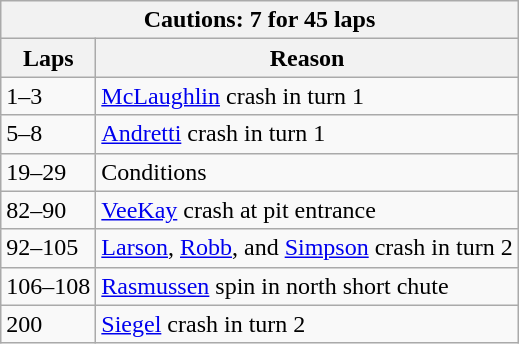<table class="wikitable">
<tr>
<th colspan=2>Cautions: 7 for 45 laps</th>
</tr>
<tr>
<th>Laps</th>
<th>Reason</th>
</tr>
<tr>
<td>1–3</td>
<td><a href='#'>McLaughlin</a> crash in turn 1</td>
</tr>
<tr>
<td>5–8</td>
<td><a href='#'>Andretti</a> crash in turn 1</td>
</tr>
<tr>
<td>19–29</td>
<td>Conditions</td>
</tr>
<tr>
<td>82–90</td>
<td><a href='#'>VeeKay</a> crash at pit entrance</td>
</tr>
<tr>
<td>92–105</td>
<td><a href='#'>Larson</a>, <a href='#'>Robb</a>, and <a href='#'>Simpson</a> crash in turn 2</td>
</tr>
<tr>
<td>106–108</td>
<td><a href='#'>Rasmussen</a> spin in north short chute</td>
</tr>
<tr>
<td>200</td>
<td><a href='#'>Siegel</a> crash in turn 2</td>
</tr>
</table>
